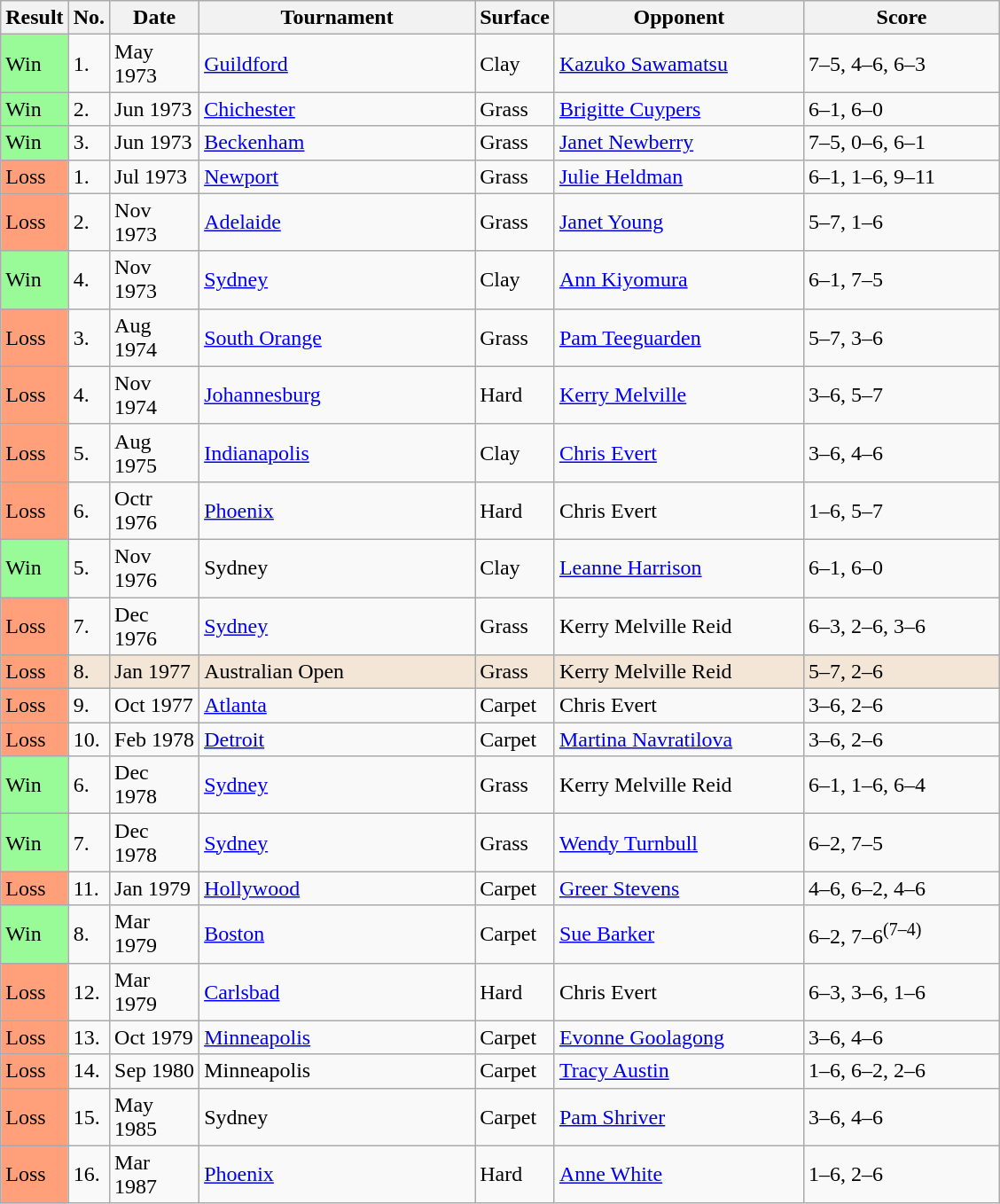<table class="sortable wikitable">
<tr>
<th style="width:40px">Result</th>
<th style="width:20px" class="unsortable">No.</th>
<th style="width:60px">Date</th>
<th style="width:200px">Tournament</th>
<th style="width:50px">Surface</th>
<th style="width:180px">Opponent</th>
<th style="width:140px" class="unsortable">Score</th>
</tr>
<tr>
<td style="background:#98fb98;">Win</td>
<td>1.</td>
<td>May 1973</td>
<td><a href='#'>Guildford</a></td>
<td>Clay</td>
<td> <a href='#'>Kazuko Sawamatsu</a></td>
<td>7–5, 4–6, 6–3</td>
</tr>
<tr>
<td style="background:#98fb98;">Win</td>
<td>2.</td>
<td>Jun 1973</td>
<td><a href='#'>Chichester</a></td>
<td>Grass</td>
<td> <a href='#'>Brigitte Cuypers</a></td>
<td>6–1, 6–0</td>
</tr>
<tr>
<td style="background:#98fb98;">Win</td>
<td>3.</td>
<td>Jun 1973</td>
<td><a href='#'>Beckenham</a></td>
<td>Grass</td>
<td> <a href='#'>Janet Newberry</a></td>
<td>7–5, 0–6, 6–1</td>
</tr>
<tr>
<td style="background:#ffa07a;">Loss</td>
<td>1.</td>
<td>Jul 1973</td>
<td><a href='#'>Newport</a></td>
<td>Grass</td>
<td> <a href='#'>Julie Heldman</a></td>
<td>6–1, 1–6, 9–11</td>
</tr>
<tr>
<td style="background:#ffa07a;">Loss</td>
<td>2.</td>
<td>Nov 1973</td>
<td><a href='#'>Adelaide</a></td>
<td>Grass</td>
<td> <a href='#'>Janet Young</a></td>
<td>5–7, 1–6</td>
</tr>
<tr>
<td style="background:#98fb98;">Win</td>
<td>4.</td>
<td>Nov 1973</td>
<td><a href='#'>Sydney</a></td>
<td>Clay</td>
<td> <a href='#'>Ann Kiyomura</a></td>
<td>6–1, 7–5</td>
</tr>
<tr>
<td style="background:#ffa07a;">Loss</td>
<td>3.</td>
<td>Aug 1974</td>
<td><a href='#'>South Orange</a></td>
<td>Grass</td>
<td> <a href='#'>Pam Teeguarden</a></td>
<td>5–7, 3–6</td>
</tr>
<tr>
<td style="background:#ffa07a;">Loss</td>
<td>4.</td>
<td>Nov 1974</td>
<td><a href='#'>Johannesburg</a></td>
<td>Hard</td>
<td> <a href='#'>Kerry Melville</a></td>
<td>3–6, 5–7</td>
</tr>
<tr>
<td style="background:#ffa07a;">Loss</td>
<td>5.</td>
<td>Aug 1975</td>
<td><a href='#'>Indianapolis</a></td>
<td>Clay</td>
<td> <a href='#'>Chris Evert</a></td>
<td>3–6, 4–6</td>
</tr>
<tr>
<td style="background:#ffa07a;">Loss</td>
<td>6.</td>
<td>Octr 1976</td>
<td><a href='#'>Phoenix</a></td>
<td>Hard</td>
<td> Chris Evert</td>
<td>1–6, 5–7</td>
</tr>
<tr>
<td style="background:#98fb98;">Win</td>
<td>5.</td>
<td>Nov 1976</td>
<td>Sydney</td>
<td>Clay</td>
<td> <a href='#'>Leanne Harrison</a></td>
<td>6–1, 6–0</td>
</tr>
<tr>
<td style="background:#ffa07a;">Loss</td>
<td>7.</td>
<td>Dec 1976</td>
<td><a href='#'>Sydney</a></td>
<td>Grass</td>
<td> Kerry Melville Reid</td>
<td>6–3, 2–6, 3–6</td>
</tr>
<tr bgcolor=#f3e6d7>
<td style="background:#ffa07a;">Loss</td>
<td>8.</td>
<td>Jan 1977</td>
<td>Australian Open</td>
<td>Grass</td>
<td> Kerry Melville Reid</td>
<td>5–7, 2–6</td>
</tr>
<tr>
<td style="background:#ffa07a;">Loss</td>
<td>9.</td>
<td>Oct 1977</td>
<td><a href='#'>Atlanta</a></td>
<td>Carpet</td>
<td> Chris Evert</td>
<td>3–6, 2–6</td>
</tr>
<tr>
<td style="background:#ffa07a;">Loss</td>
<td>10.</td>
<td>Feb 1978</td>
<td><a href='#'>Detroit</a></td>
<td>Carpet</td>
<td> <a href='#'>Martina Navratilova</a></td>
<td>3–6, 2–6</td>
</tr>
<tr>
<td style="background:#98fb98;">Win</td>
<td>6.</td>
<td>Dec 1978</td>
<td><a href='#'>Sydney</a></td>
<td>Grass</td>
<td> Kerry Melville Reid</td>
<td>6–1, 1–6, 6–4</td>
</tr>
<tr>
<td style="background:#98fb98;">Win</td>
<td>7.</td>
<td>Dec 1978</td>
<td><a href='#'>Sydney</a></td>
<td>Grass</td>
<td> <a href='#'>Wendy Turnbull</a></td>
<td>6–2, 7–5</td>
</tr>
<tr>
<td style="background:#ffa07a;">Loss</td>
<td>11.</td>
<td>Jan 1979</td>
<td><a href='#'>Hollywood</a></td>
<td>Carpet</td>
<td> <a href='#'>Greer Stevens</a></td>
<td>4–6, 6–2, 4–6</td>
</tr>
<tr>
<td style="background:#98fb98;">Win</td>
<td>8.</td>
<td>Mar 1979</td>
<td><a href='#'>Boston</a></td>
<td>Carpet</td>
<td> <a href='#'>Sue Barker</a></td>
<td>6–2, 7–6<sup>(7–4)</sup></td>
</tr>
<tr>
<td style="background:#ffa07a;">Loss</td>
<td>12.</td>
<td>Mar 1979</td>
<td><a href='#'>Carlsbad</a></td>
<td>Hard</td>
<td> Chris Evert</td>
<td>6–3, 3–6, 1–6</td>
</tr>
<tr>
<td style="background:#ffa07a;">Loss</td>
<td>13.</td>
<td>Oct 1979</td>
<td><a href='#'>Minneapolis</a></td>
<td>Carpet</td>
<td> <a href='#'>Evonne Goolagong</a></td>
<td>3–6, 4–6</td>
</tr>
<tr>
<td style="background:#ffa07a;">Loss</td>
<td>14.</td>
<td>Sep 1980</td>
<td>Minneapolis</td>
<td>Carpet</td>
<td> <a href='#'>Tracy Austin</a></td>
<td>1–6, 6–2, 2–6</td>
</tr>
<tr>
<td style="background:#ffa07a;">Loss</td>
<td>15.</td>
<td>May 1985</td>
<td>Sydney</td>
<td>Carpet</td>
<td> <a href='#'>Pam Shriver</a></td>
<td>3–6, 4–6</td>
</tr>
<tr>
<td style="background:#ffa07a;">Loss</td>
<td>16.</td>
<td>Mar 1987</td>
<td><a href='#'>Phoenix</a></td>
<td>Hard</td>
<td> <a href='#'>Anne White</a></td>
<td>1–6, 2–6</td>
</tr>
</table>
